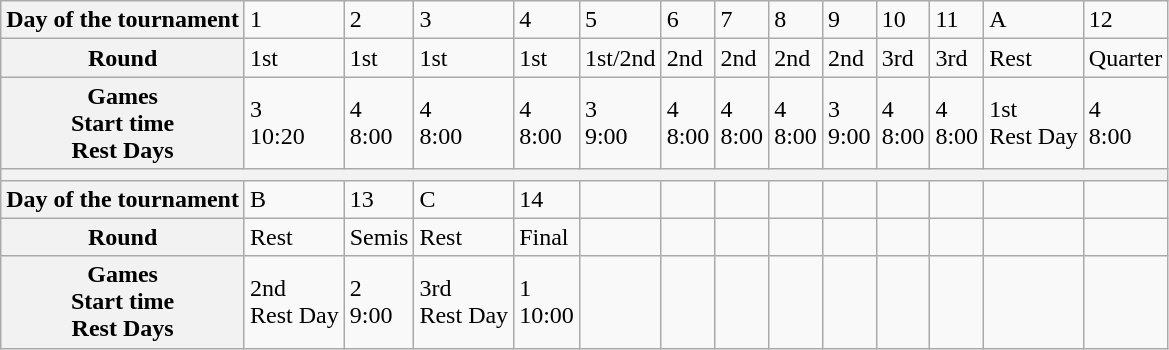<table class="wikitable">
<tr>
<th>Day of the tournament</th>
<td>1</td>
<td>2</td>
<td>3</td>
<td>4</td>
<td>5</td>
<td>6</td>
<td>7</td>
<td>8</td>
<td>9</td>
<td>10</td>
<td>11</td>
<td>A</td>
<td>12</td>
</tr>
<tr>
<th>Round</th>
<td>1st</td>
<td>1st</td>
<td>1st</td>
<td>1st</td>
<td>1st/2nd</td>
<td>2nd</td>
<td>2nd</td>
<td>2nd</td>
<td>2nd</td>
<td>3rd</td>
<td>3rd</td>
<td>Rest</td>
<td>Quarter</td>
</tr>
<tr>
<th>Games<br>Start time<br>Rest Days</th>
<td>3<br>10:20</td>
<td>4<br>8:00</td>
<td>4<br>8:00</td>
<td>4<br>8:00</td>
<td>3<br>9:00</td>
<td>4<br>8:00</td>
<td>4<br>8:00</td>
<td>4<br>8:00</td>
<td>3<br>9:00</td>
<td>4<br>8:00</td>
<td>4<br>8:00</td>
<td>1st<br>Rest Day</td>
<td>4<br>8:00</td>
</tr>
<tr>
<th colspan="14"></th>
</tr>
<tr>
<th>Day of the tournament</th>
<td>B</td>
<td>13</td>
<td>C</td>
<td>14</td>
<td></td>
<td></td>
<td></td>
<td></td>
<td></td>
<td></td>
<td></td>
<td></td>
<td></td>
</tr>
<tr>
<th>Round</th>
<td>Rest</td>
<td>Semis</td>
<td>Rest</td>
<td>Final</td>
<td></td>
<td></td>
<td></td>
<td></td>
<td></td>
<td></td>
<td></td>
<td></td>
<td></td>
</tr>
<tr>
<th>Games<br>Start time<br>Rest Days</th>
<td>2nd<br>Rest Day</td>
<td>2<br>9:00</td>
<td>3rd<br>Rest Day</td>
<td>1<br>10:00</td>
<td></td>
<td></td>
<td></td>
<td></td>
<td></td>
<td></td>
<td></td>
<td></td>
<td></td>
</tr>
</table>
